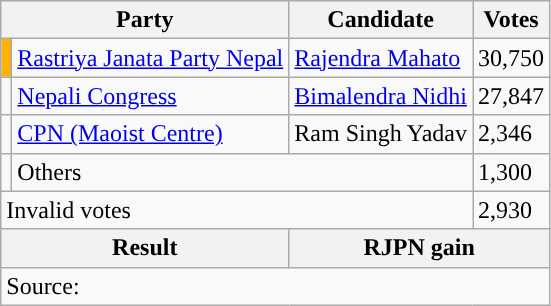<table class="wikitable">
<tr>
<th colspan="2">Party</th>
<th>Candidate</th>
<th>Votes</th>
</tr>
<tr>
<td style="background-color:#ffb300"></td>
<td><a href='#'>Rastriya Janata Party Nepal</a></td>
<td><a href='#'>Rajendra Mahato</a></td>
<td>30,750</td>
</tr>
<tr>
<td style="background-color:"></td>
<td><a href='#'>Nepali Congress</a></td>
<td><a href='#'>Bimalendra Nidhi</a></td>
<td>27,847</td>
</tr>
<tr>
<td style="background-color:"></td>
<td><a href='#'>CPN (Maoist Centre)</a></td>
<td>Ram Singh Yadav</td>
<td>2,346</td>
</tr>
<tr>
<td></td>
<td colspan="2">Others</td>
<td>1,300</td>
</tr>
<tr>
<td colspan="3">Invalid votes</td>
<td>2,930</td>
</tr>
<tr>
<th colspan="2">Result</th>
<th colspan="2">RJPN gain</th>
</tr>
<tr>
<td colspan="4">Source: </td>
</tr>
</table>
